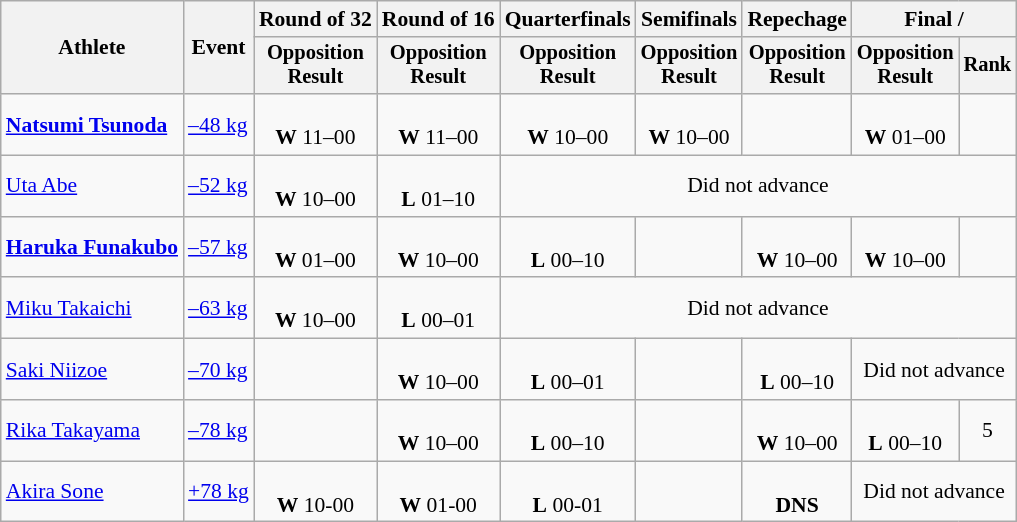<table class=wikitable style=font-size:90%;>
<tr>
<th rowspan=2>Athlete</th>
<th rowspan=2>Event</th>
<th>Round of 32</th>
<th>Round of 16</th>
<th>Quarterfinals</th>
<th>Semifinals</th>
<th>Repechage</th>
<th colspan=2>Final / </th>
</tr>
<tr style=font-size:95%>
<th>Opposition<br>Result</th>
<th>Opposition<br>Result</th>
<th>Opposition<br>Result</th>
<th>Opposition<br>Result</th>
<th>Opposition<br>Result</th>
<th>Opposition<br>Result</th>
<th>Rank</th>
</tr>
<tr align=center>
<td align=left><strong><a href='#'>Natsumi Tsunoda</a></strong></td>
<td align=left><a href='#'>–48 kg</a></td>
<td><br><strong>W</strong> 11–00</td>
<td><br><strong>W</strong> 11–00</td>
<td><br><strong>W</strong> 10–00</td>
<td><br><strong>W</strong> 10–00</td>
<td></td>
<td><br><strong>W</strong> 01–00</td>
<td></td>
</tr>
<tr align=center>
<td align=left><a href='#'>Uta Abe</a></td>
<td align=left><a href='#'>–52 kg</a></td>
<td><br><strong>W</strong> 10–00</td>
<td><br><strong>L</strong> 01–10</td>
<td colspan="5">Did not advance</td>
</tr>
<tr align=center>
<td align=left><strong><a href='#'>Haruka Funakubo</a></strong></td>
<td align=left><a href='#'>–57 kg</a></td>
<td><br><strong>W</strong> 01–00</td>
<td><br><strong>W</strong> 10–00</td>
<td><br><strong>L</strong> 00–10</td>
<td></td>
<td><br><strong>W</strong> 10–00</td>
<td><br><strong>W</strong> 10–00</td>
<td></td>
</tr>
<tr align=center>
<td align=left><a href='#'>Miku Takaichi</a></td>
<td align=left><a href='#'>–63 kg</a></td>
<td><br><strong>W</strong> 10–00</td>
<td><br><strong>L</strong> 00–01</td>
<td colspan="5">Did not advance</td>
</tr>
<tr align=center>
<td align=left><a href='#'>Saki Niizoe</a></td>
<td align=left><a href='#'>–70 kg</a></td>
<td></td>
<td><br><strong>W</strong> 10–00</td>
<td><br><strong>L</strong> 00–01</td>
<td></td>
<td><br><strong>L</strong> 00–10</td>
<td colspan="2">Did not advance</td>
</tr>
<tr align=center>
<td align=left><a href='#'>Rika Takayama</a></td>
<td align=left><a href='#'>–78 kg</a></td>
<td></td>
<td><br><strong>W</strong> 10–00</td>
<td><br><strong>L</strong> 00–10</td>
<td></td>
<td><br><strong>W</strong> 10–00</td>
<td><br><strong>L</strong> 00–10</td>
<td>5</td>
</tr>
<tr align=center>
<td align=left><a href='#'>Akira Sone</a></td>
<td align=left><a href='#'>+78 kg</a></td>
<td><br><strong>W</strong> 10-00</td>
<td><br><strong>W</strong> 01-00</td>
<td><br><strong>L</strong> 00-01</td>
<td></td>
<td><br><strong>DNS</strong></td>
<td colspan="2">Did not advance</td>
</tr>
</table>
